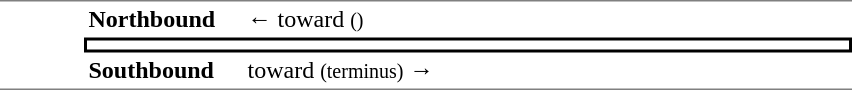<table table border=0 cellspacing=0 cellpadding=3>
<tr>
<td style="border-top:solid 1px gray;border-bottom:solid 1px gray;" width=50 rowspan=3 valign=top></td>
<td style="border-top:solid 1px gray;" width=100><strong>Northbound</strong></td>
<td style="border-top:solid 1px gray;" width=400>←  toward  <small>()</small></td>
</tr>
<tr>
<td style="border-top:solid 2px black;border-right:solid 2px black;border-left:solid 2px black;border-bottom:solid 2px black;text-align:center;" colspan=2></td>
</tr>
<tr>
<td style="border-bottom:solid 1px gray;"><strong>Southbound</strong></td>
<td style="border-bottom:solid 1px gray;"> toward  <small>(terminus)</small> →</td>
</tr>
</table>
